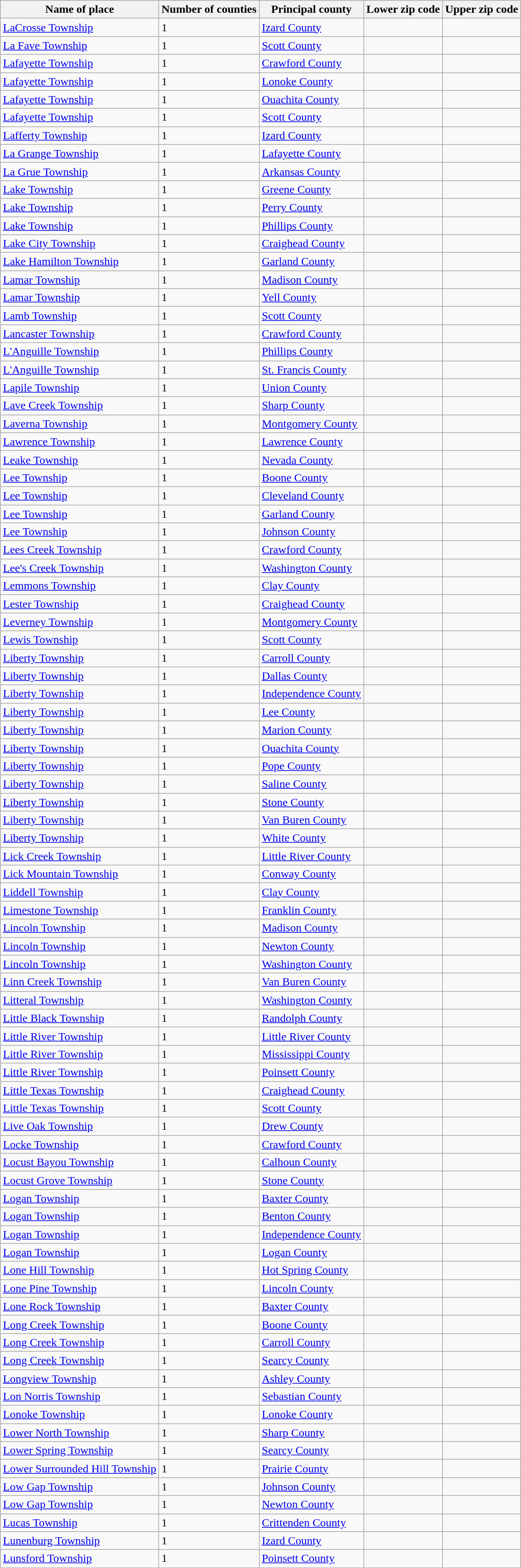<table class="wikitable">
<tr>
<th>Name of place</th>
<th>Number of counties</th>
<th>Principal county</th>
<th>Lower zip code</th>
<th>Upper zip code</th>
</tr>
<tr>
<td><a href='#'>LaCrosse Township</a></td>
<td>1</td>
<td><a href='#'>Izard County</a></td>
<td> </td>
<td> </td>
</tr>
<tr>
<td><a href='#'>La Fave Township</a></td>
<td>1</td>
<td><a href='#'>Scott County</a></td>
<td> </td>
<td> </td>
</tr>
<tr>
<td><a href='#'>Lafayette Township</a></td>
<td>1</td>
<td><a href='#'>Crawford County</a></td>
<td> </td>
<td> </td>
</tr>
<tr>
<td><a href='#'>Lafayette Township</a></td>
<td>1</td>
<td><a href='#'>Lonoke County</a></td>
<td> </td>
<td> </td>
</tr>
<tr>
<td><a href='#'>Lafayette Township</a></td>
<td>1</td>
<td><a href='#'>Ouachita County</a></td>
<td> </td>
<td> </td>
</tr>
<tr>
<td><a href='#'>Lafayette Township</a></td>
<td>1</td>
<td><a href='#'>Scott County</a></td>
<td> </td>
<td> </td>
</tr>
<tr>
<td><a href='#'>Lafferty Township</a></td>
<td>1</td>
<td><a href='#'>Izard County</a></td>
<td> </td>
<td> </td>
</tr>
<tr>
<td><a href='#'>La Grange Township</a></td>
<td>1</td>
<td><a href='#'>Lafayette County</a></td>
<td> </td>
<td> </td>
</tr>
<tr>
<td><a href='#'>La Grue Township</a></td>
<td>1</td>
<td><a href='#'>Arkansas County</a></td>
<td> </td>
<td> </td>
</tr>
<tr>
<td><a href='#'>Lake Township</a></td>
<td>1</td>
<td><a href='#'>Greene County</a></td>
<td> </td>
<td> </td>
</tr>
<tr>
<td><a href='#'>Lake Township</a></td>
<td>1</td>
<td><a href='#'>Perry County</a></td>
<td> </td>
<td> </td>
</tr>
<tr>
<td><a href='#'>Lake Township</a></td>
<td>1</td>
<td><a href='#'>Phillips County</a></td>
<td> </td>
<td> </td>
</tr>
<tr>
<td><a href='#'>Lake City Township</a></td>
<td>1</td>
<td><a href='#'>Craighead County</a></td>
<td> </td>
<td> </td>
</tr>
<tr>
<td><a href='#'>Lake Hamilton Township</a></td>
<td>1</td>
<td><a href='#'>Garland County</a></td>
<td> </td>
<td> </td>
</tr>
<tr>
<td><a href='#'>Lamar Township</a></td>
<td>1</td>
<td><a href='#'>Madison County</a></td>
<td> </td>
<td> </td>
</tr>
<tr>
<td><a href='#'>Lamar Township</a></td>
<td>1</td>
<td><a href='#'>Yell County</a></td>
<td> </td>
<td> </td>
</tr>
<tr>
<td><a href='#'>Lamb Township</a></td>
<td>1</td>
<td><a href='#'>Scott County</a></td>
<td> </td>
<td> </td>
</tr>
<tr>
<td><a href='#'>Lancaster Township</a></td>
<td>1</td>
<td><a href='#'>Crawford County</a></td>
<td> </td>
<td> </td>
</tr>
<tr>
<td><a href='#'>L'Anguille Township</a></td>
<td>1</td>
<td><a href='#'>Phillips County</a></td>
<td> </td>
<td> </td>
</tr>
<tr>
<td><a href='#'>L'Anguille Township</a></td>
<td>1</td>
<td><a href='#'>St. Francis County</a></td>
<td> </td>
<td> </td>
</tr>
<tr>
<td><a href='#'>Lapile Township</a></td>
<td>1</td>
<td><a href='#'>Union County</a></td>
<td> </td>
<td> </td>
</tr>
<tr>
<td><a href='#'>Lave Creek Township</a></td>
<td>1</td>
<td><a href='#'>Sharp County</a></td>
<td> </td>
<td> </td>
</tr>
<tr>
<td><a href='#'>Laverna Township</a></td>
<td>1</td>
<td><a href='#'>Montgomery County</a></td>
<td> </td>
<td> </td>
</tr>
<tr>
<td><a href='#'>Lawrence Township</a></td>
<td>1</td>
<td><a href='#'>Lawrence County</a></td>
<td> </td>
<td> </td>
</tr>
<tr>
<td><a href='#'>Leake Township</a></td>
<td>1</td>
<td><a href='#'>Nevada County</a></td>
<td> </td>
<td> </td>
</tr>
<tr>
<td><a href='#'>Lee Township</a></td>
<td>1</td>
<td><a href='#'>Boone County</a></td>
<td> </td>
<td> </td>
</tr>
<tr>
<td><a href='#'>Lee Township</a></td>
<td>1</td>
<td><a href='#'>Cleveland County</a></td>
<td> </td>
<td> </td>
</tr>
<tr>
<td><a href='#'>Lee Township</a></td>
<td>1</td>
<td><a href='#'>Garland County</a></td>
<td> </td>
<td> </td>
</tr>
<tr>
<td><a href='#'>Lee Township</a></td>
<td>1</td>
<td><a href='#'>Johnson County</a></td>
<td> </td>
<td> </td>
</tr>
<tr>
<td><a href='#'>Lees Creek Township</a></td>
<td>1</td>
<td><a href='#'>Crawford County</a></td>
<td> </td>
<td> </td>
</tr>
<tr>
<td><a href='#'>Lee's Creek Township</a></td>
<td>1</td>
<td><a href='#'>Washington County</a></td>
<td> </td>
<td> </td>
</tr>
<tr>
<td><a href='#'>Lemmons Township</a></td>
<td>1</td>
<td><a href='#'>Clay County</a></td>
<td> </td>
<td> </td>
</tr>
<tr>
<td><a href='#'>Lester Township</a></td>
<td>1</td>
<td><a href='#'>Craighead County</a></td>
<td> </td>
<td> </td>
</tr>
<tr>
<td><a href='#'>Leverney Township</a></td>
<td>1</td>
<td><a href='#'>Montgomery County</a></td>
<td> </td>
<td> </td>
</tr>
<tr>
<td><a href='#'>Lewis Township</a></td>
<td>1</td>
<td><a href='#'>Scott County</a></td>
<td> </td>
<td> </td>
</tr>
<tr>
<td><a href='#'>Liberty Township</a></td>
<td>1</td>
<td><a href='#'>Carroll County</a></td>
<td> </td>
<td> </td>
</tr>
<tr>
<td><a href='#'>Liberty Township</a></td>
<td>1</td>
<td><a href='#'>Dallas County</a></td>
<td> </td>
<td> </td>
</tr>
<tr>
<td><a href='#'>Liberty Township</a></td>
<td>1</td>
<td><a href='#'>Independence County</a></td>
<td> </td>
<td> </td>
</tr>
<tr>
<td><a href='#'>Liberty Township</a></td>
<td>1</td>
<td><a href='#'>Lee County</a></td>
<td> </td>
<td> </td>
</tr>
<tr>
<td><a href='#'>Liberty Township</a></td>
<td>1</td>
<td><a href='#'>Marion County</a></td>
<td> </td>
<td> </td>
</tr>
<tr>
<td><a href='#'>Liberty Township</a></td>
<td>1</td>
<td><a href='#'>Ouachita County</a></td>
<td> </td>
<td> </td>
</tr>
<tr>
<td><a href='#'>Liberty Township</a></td>
<td>1</td>
<td><a href='#'>Pope County</a></td>
<td> </td>
<td> </td>
</tr>
<tr>
<td><a href='#'>Liberty Township</a></td>
<td>1</td>
<td><a href='#'>Saline County</a></td>
<td> </td>
<td> </td>
</tr>
<tr>
<td><a href='#'>Liberty Township</a></td>
<td>1</td>
<td><a href='#'>Stone County</a></td>
<td> </td>
<td> </td>
</tr>
<tr>
<td><a href='#'>Liberty Township</a></td>
<td>1</td>
<td><a href='#'>Van Buren County</a></td>
<td> </td>
<td> </td>
</tr>
<tr>
<td><a href='#'>Liberty Township</a></td>
<td>1</td>
<td><a href='#'>White County</a></td>
<td> </td>
<td> </td>
</tr>
<tr>
<td><a href='#'>Lick Creek Township</a></td>
<td>1</td>
<td><a href='#'>Little River County</a></td>
<td> </td>
<td> </td>
</tr>
<tr>
<td><a href='#'>Lick Mountain Township</a></td>
<td>1</td>
<td><a href='#'>Conway County</a></td>
<td> </td>
<td> </td>
</tr>
<tr>
<td><a href='#'>Liddell Township</a></td>
<td>1</td>
<td><a href='#'>Clay County</a></td>
<td> </td>
<td> </td>
</tr>
<tr>
<td><a href='#'>Limestone Township</a></td>
<td>1</td>
<td><a href='#'>Franklin County</a></td>
<td> </td>
<td> </td>
</tr>
<tr>
<td><a href='#'>Lincoln Township</a></td>
<td>1</td>
<td><a href='#'>Madison County</a></td>
<td> </td>
<td> </td>
</tr>
<tr>
<td><a href='#'>Lincoln Township</a></td>
<td>1</td>
<td><a href='#'>Newton County</a></td>
<td> </td>
<td> </td>
</tr>
<tr>
<td><a href='#'>Lincoln Township</a></td>
<td>1</td>
<td><a href='#'>Washington County</a></td>
<td> </td>
<td> </td>
</tr>
<tr>
<td><a href='#'>Linn Creek Township</a></td>
<td>1</td>
<td><a href='#'>Van Buren County</a></td>
<td> </td>
<td> </td>
</tr>
<tr>
<td><a href='#'>Litteral Township</a></td>
<td>1</td>
<td><a href='#'>Washington County</a></td>
<td> </td>
<td> </td>
</tr>
<tr>
<td><a href='#'>Little Black Township</a></td>
<td>1</td>
<td><a href='#'>Randolph County</a></td>
<td> </td>
<td> </td>
</tr>
<tr>
<td><a href='#'>Little River Township</a></td>
<td>1</td>
<td><a href='#'>Little River County</a></td>
<td> </td>
<td> </td>
</tr>
<tr>
<td><a href='#'>Little River Township</a></td>
<td>1</td>
<td><a href='#'>Mississippi County</a></td>
<td> </td>
<td> </td>
</tr>
<tr>
<td><a href='#'>Little River Township</a></td>
<td>1</td>
<td><a href='#'>Poinsett County</a></td>
<td> </td>
<td> </td>
</tr>
<tr>
<td><a href='#'>Little Texas Township</a></td>
<td>1</td>
<td><a href='#'>Craighead County</a></td>
<td> </td>
<td> </td>
</tr>
<tr>
<td><a href='#'>Little Texas Township</a></td>
<td>1</td>
<td><a href='#'>Scott County</a></td>
<td> </td>
<td> </td>
</tr>
<tr>
<td><a href='#'>Live Oak Township</a></td>
<td>1</td>
<td><a href='#'>Drew County</a></td>
<td> </td>
<td> </td>
</tr>
<tr>
<td><a href='#'>Locke Township</a></td>
<td>1</td>
<td><a href='#'>Crawford County</a></td>
<td> </td>
<td> </td>
</tr>
<tr>
<td><a href='#'>Locust Bayou Township</a></td>
<td>1</td>
<td><a href='#'>Calhoun County</a></td>
<td> </td>
<td> </td>
</tr>
<tr>
<td><a href='#'>Locust Grove Township</a></td>
<td>1</td>
<td><a href='#'>Stone County</a></td>
<td> </td>
<td> </td>
</tr>
<tr>
<td><a href='#'>Logan Township</a></td>
<td>1</td>
<td><a href='#'>Baxter County</a></td>
<td> </td>
<td> </td>
</tr>
<tr>
<td><a href='#'>Logan Township</a></td>
<td>1</td>
<td><a href='#'>Benton County</a></td>
<td> </td>
<td> </td>
</tr>
<tr>
<td><a href='#'>Logan Township</a></td>
<td>1</td>
<td><a href='#'>Independence County</a></td>
<td> </td>
<td> </td>
</tr>
<tr>
<td><a href='#'>Logan Township</a></td>
<td>1</td>
<td><a href='#'>Logan County</a></td>
<td> </td>
<td> </td>
</tr>
<tr>
<td><a href='#'>Lone Hill Township</a></td>
<td>1</td>
<td><a href='#'>Hot Spring County</a></td>
<td> </td>
<td> </td>
</tr>
<tr>
<td><a href='#'>Lone Pine Township</a></td>
<td>1</td>
<td><a href='#'>Lincoln County</a></td>
<td> </td>
<td> </td>
</tr>
<tr>
<td><a href='#'>Lone Rock Township</a></td>
<td>1</td>
<td><a href='#'>Baxter County</a></td>
<td> </td>
<td> </td>
</tr>
<tr>
<td><a href='#'>Long Creek Township</a></td>
<td>1</td>
<td><a href='#'>Boone County</a></td>
<td> </td>
<td> </td>
</tr>
<tr>
<td><a href='#'>Long Creek Township</a></td>
<td>1</td>
<td><a href='#'>Carroll County</a></td>
<td> </td>
<td> </td>
</tr>
<tr>
<td><a href='#'>Long Creek Township</a></td>
<td>1</td>
<td><a href='#'>Searcy County</a></td>
<td> </td>
<td> </td>
</tr>
<tr>
<td><a href='#'>Longview Township</a></td>
<td>1</td>
<td><a href='#'>Ashley County</a></td>
<td> </td>
<td> </td>
</tr>
<tr>
<td><a href='#'>Lon Norris Township</a></td>
<td>1</td>
<td><a href='#'>Sebastian County</a></td>
<td> </td>
<td> </td>
</tr>
<tr>
<td><a href='#'>Lonoke Township</a></td>
<td>1</td>
<td><a href='#'>Lonoke County</a></td>
<td> </td>
<td> </td>
</tr>
<tr>
<td><a href='#'>Lower North Township</a></td>
<td>1</td>
<td><a href='#'>Sharp County</a></td>
<td> </td>
<td> </td>
</tr>
<tr>
<td><a href='#'>Lower Spring Township</a></td>
<td>1</td>
<td><a href='#'>Searcy County</a></td>
<td> </td>
<td> </td>
</tr>
<tr>
<td><a href='#'>Lower Surrounded Hill Township</a></td>
<td>1</td>
<td><a href='#'>Prairie County</a></td>
<td> </td>
<td> </td>
</tr>
<tr>
<td><a href='#'>Low Gap Township</a></td>
<td>1</td>
<td><a href='#'>Johnson County</a></td>
<td> </td>
<td> </td>
</tr>
<tr>
<td><a href='#'>Low Gap Township</a></td>
<td>1</td>
<td><a href='#'>Newton County</a></td>
<td> </td>
<td> </td>
</tr>
<tr>
<td><a href='#'>Lucas Township</a></td>
<td>1</td>
<td><a href='#'>Crittenden County</a></td>
<td> </td>
<td> </td>
</tr>
<tr>
<td><a href='#'>Lunenburg Township</a></td>
<td>1</td>
<td><a href='#'>Izard County</a></td>
<td> </td>
<td> </td>
</tr>
<tr>
<td><a href='#'>Lunsford Township</a></td>
<td>1</td>
<td><a href='#'>Poinsett County</a></td>
<td> </td>
<td> </td>
</tr>
</table>
